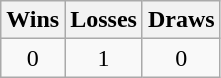<table class="wikitable">
<tr>
<th>Wins</th>
<th>Losses</th>
<th>Draws</th>
</tr>
<tr>
<td align=center>0</td>
<td align=center>1</td>
<td align=center>0</td>
</tr>
</table>
